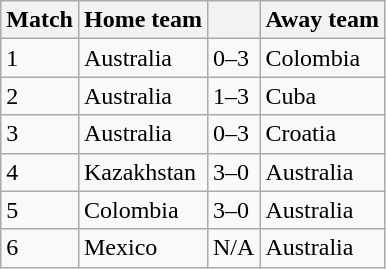<table class="wikitable">
<tr>
<th>Match</th>
<th>Home team</th>
<th></th>
<th>Away team</th>
</tr>
<tr>
<td>1</td>
<td>Australia</td>
<td>0–3</td>
<td>Colombia</td>
</tr>
<tr>
<td>2</td>
<td>Australia</td>
<td>1–3</td>
<td>Cuba</td>
</tr>
<tr>
<td>3</td>
<td>Australia</td>
<td>0–3</td>
<td>Croatia</td>
</tr>
<tr>
<td>4</td>
<td>Kazakhstan</td>
<td>3–0</td>
<td>Australia</td>
</tr>
<tr>
<td>5</td>
<td>Colombia</td>
<td>3–0</td>
<td>Australia</td>
</tr>
<tr>
<td>6</td>
<td>Mexico</td>
<td>N/A</td>
<td>Australia</td>
</tr>
</table>
